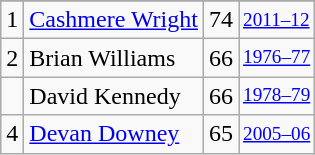<table class="wikitable">
<tr>
</tr>
<tr>
<td>1</td>
<td><a href='#'>Cashmere Wright</a></td>
<td>74</td>
<td style="font-size:80%;"><a href='#'>2011–12</a></td>
</tr>
<tr>
<td>2</td>
<td>Brian Williams</td>
<td>66</td>
<td style="font-size:80%;"><a href='#'>1976–77</a></td>
</tr>
<tr>
<td></td>
<td>David Kennedy</td>
<td>66</td>
<td style="font-size:80%;"><a href='#'>1978–79</a></td>
</tr>
<tr>
<td>4</td>
<td><a href='#'>Devan Downey</a></td>
<td>65</td>
<td style="font-size:80%;"><a href='#'>2005–06</a></td>
</tr>
</table>
